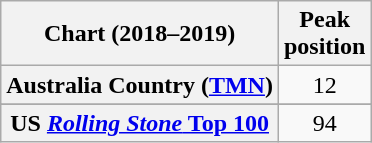<table class="wikitable sortable plainrowheaders" style="text-align:center">
<tr>
<th scope="col">Chart (2018–2019)</th>
<th scope="col">Peak<br>position</th>
</tr>
<tr>
<th scope="row">Australia Country (<a href='#'>TMN</a>)</th>
<td align="center">12</td>
</tr>
<tr>
</tr>
<tr>
</tr>
<tr>
</tr>
<tr>
</tr>
<tr>
</tr>
<tr>
<th scope="row">US <a href='#'><em>Rolling Stone</em> Top 100</a></th>
<td>94</td>
</tr>
</table>
